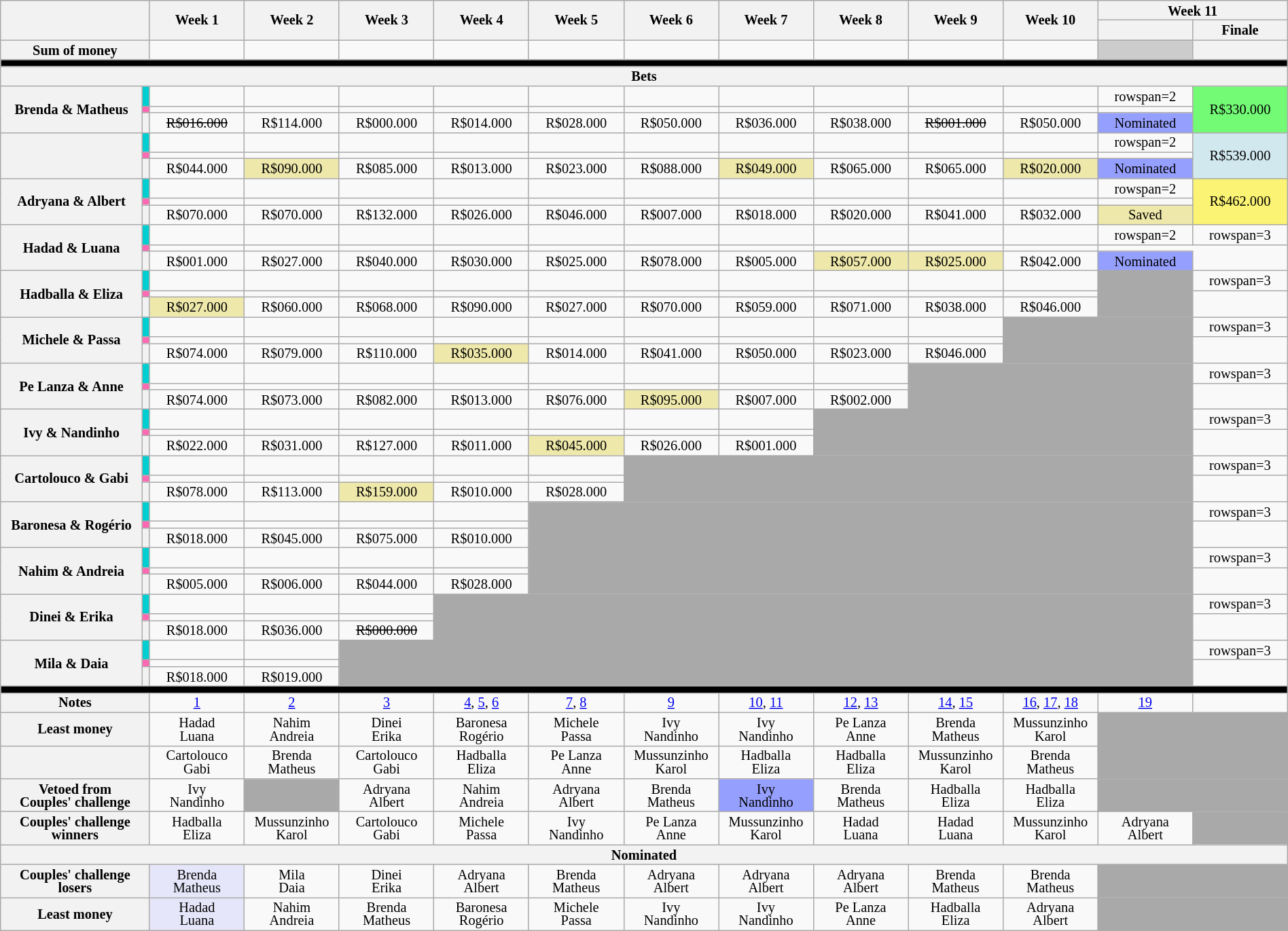<table class="wikitable" style="text-align:center; font-size:85%; width:100%; line-height:13px;">
<tr>
<th rowspan=2 width="11%" colspan=2></th>
<th rowspan=2 width="07%">Week 1</th>
<th rowspan=2 width="07%">Week 2</th>
<th rowspan=2 width="07%">Week 3</th>
<th rowspan=2 width="07%">Week 4</th>
<th rowspan=2 width="07%">Week 5</th>
<th rowspan=2 width="07%">Week 6</th>
<th rowspan=2 width="07%">Week 7</th>
<th rowspan=2 width="07%">Week 8</th>
<th rowspan=2 width="07%">Week 9</th>
<th rowspan=2 width="07%">Week 10</th>
<th colspan=2 width="14%">Week 11</th>
</tr>
<tr>
<th width="07%"></th>
<th width="07%">Finale</th>
</tr>
<tr>
<th colspan=2>Sum of money</th>
<td></td>
<td></td>
<td></td>
<td></td>
<td></td>
<td></td>
<td></td>
<td></td>
<td></td>
<td></td>
<td bgcolor=CCCCCC></td>
<th></th>
</tr>
<tr>
<td colspan="14" bgcolor="000000"></td>
</tr>
<tr>
<th colspan="14">Bets</th>
</tr>
<tr>
<th rowspan=3>Brenda & Matheus</th>
<td bgcolor=00CED1></td>
<td></td>
<td></td>
<td></td>
<td></td>
<td></td>
<td></td>
<td></td>
<td></td>
<td></td>
<td></td>
<td>rowspan=2 </td>
<td bgcolor=73FB76 rowspan=3>R$330.000</td>
</tr>
<tr>
<td bgcolor=FF69B4></td>
<td></td>
<td></td>
<td></td>
<td></td>
<td></td>
<td></td>
<td></td>
<td></td>
<td></td>
<td></td>
</tr>
<tr>
<th></th>
<td><s>R$016.000</s></td>
<td>R$114.000</td>
<td>R$000.000</td>
<td>R$014.000</td>
<td>R$028.000</td>
<td>R$050.000</td>
<td>R$036.000</td>
<td>R$038.000</td>
<td><s>R$001.000</s></td>
<td>R$050.000</td>
<td bgcolor=959FFD>Nominated</td>
</tr>
<tr>
<th rowspan=3></th>
<td bgcolor=00CED1></td>
<td></td>
<td></td>
<td></td>
<td></td>
<td></td>
<td></td>
<td></td>
<td></td>
<td></td>
<td></td>
<td>rowspan=2 </td>
<td bgcolor=D1E8EF rowspan=3>R$539.000</td>
</tr>
<tr>
<td bgcolor=FF69B4></td>
<td></td>
<td></td>
<td></td>
<td></td>
<td></td>
<td></td>
<td></td>
<td></td>
<td></td>
<td></td>
</tr>
<tr>
<th></th>
<td>R$044.000</td>
<td bgcolor=EEE8AA>R$090.000</td>
<td>R$085.000</td>
<td>R$013.000</td>
<td>R$023.000</td>
<td>R$088.000</td>
<td bgcolor=EEE8AA>R$049.000</td>
<td>R$065.000</td>
<td>R$065.000</td>
<td bgcolor=EEE8AA>R$020.000</td>
<td bgcolor=959FFD>Nominated</td>
</tr>
<tr>
<th rowspan=3>Adryana & Albert</th>
<td bgcolor=00CED1></td>
<td></td>
<td></td>
<td></td>
<td></td>
<td></td>
<td></td>
<td></td>
<td></td>
<td></td>
<td></td>
<td>rowspan=2 </td>
<td bgcolor=FBF373 rowspan=3>R$462.000</td>
</tr>
<tr>
<td bgcolor=FF69B4></td>
<td></td>
<td></td>
<td></td>
<td></td>
<td></td>
<td></td>
<td></td>
<td></td>
<td></td>
<td></td>
</tr>
<tr>
<th></th>
<td>R$070.000</td>
<td>R$070.000</td>
<td>R$132.000</td>
<td>R$026.000</td>
<td>R$046.000</td>
<td>R$007.000</td>
<td>R$018.000</td>
<td>R$020.000</td>
<td>R$041.000</td>
<td>R$032.000</td>
<td bgcolor=EEE8AA>Saved</td>
</tr>
<tr>
<th rowspan=3>Hadad & Luana</th>
<td bgcolor=00CED1></td>
<td></td>
<td></td>
<td></td>
<td></td>
<td></td>
<td></td>
<td></td>
<td></td>
<td></td>
<td></td>
<td>rowspan=2 </td>
<td>rowspan=3 </td>
</tr>
<tr>
<td bgcolor=FF69B4></td>
<td></td>
<td></td>
<td></td>
<td></td>
<td></td>
<td></td>
<td></td>
<td></td>
<td></td>
<td></td>
</tr>
<tr>
<th></th>
<td>R$001.000</td>
<td>R$027.000</td>
<td>R$040.000</td>
<td>R$030.000</td>
<td>R$025.000</td>
<td>R$078.000</td>
<td>R$005.000</td>
<td bgcolor=EEE8AA>R$057.000</td>
<td bgcolor=EEE8AA>R$025.000</td>
<td>R$042.000</td>
<td bgcolor=959FFD>Nominated</td>
</tr>
<tr>
<th rowspan=3>Hadballa & Eliza</th>
<td bgcolor=00CED1></td>
<td></td>
<td></td>
<td></td>
<td></td>
<td></td>
<td></td>
<td></td>
<td></td>
<td></td>
<td></td>
<td rowspan="3" bgcolor="A9A9A9"></td>
<td>rowspan=3 </td>
</tr>
<tr>
<td bgcolor=FF69B4></td>
<td></td>
<td></td>
<td></td>
<td></td>
<td></td>
<td></td>
<td></td>
<td></td>
<td></td>
<td></td>
</tr>
<tr>
<th></th>
<td bgcolor=EEE8AA>R$027.000</td>
<td>R$060.000</td>
<td>R$068.000</td>
<td>R$090.000</td>
<td>R$027.000</td>
<td>R$070.000</td>
<td>R$059.000</td>
<td>R$071.000</td>
<td>R$038.000</td>
<td>R$046.000</td>
</tr>
<tr>
<th rowspan=3>Michele & Passa</th>
<td bgcolor=00CED1></td>
<td></td>
<td></td>
<td></td>
<td></td>
<td></td>
<td></td>
<td></td>
<td></td>
<td></td>
<td colspan="2" rowspan="3" bgcolor="A9A9A9"></td>
<td>rowspan=3 </td>
</tr>
<tr>
<td bgcolor=FF69B4></td>
<td></td>
<td></td>
<td></td>
<td></td>
<td></td>
<td></td>
<td></td>
<td></td>
<td></td>
</tr>
<tr>
<th></th>
<td>R$074.000</td>
<td>R$079.000</td>
<td>R$110.000</td>
<td bgcolor=EEE8AA>R$035.000</td>
<td>R$014.000</td>
<td>R$041.000</td>
<td>R$050.000</td>
<td>R$023.000</td>
<td>R$046.000</td>
</tr>
<tr>
<th rowspan=3>Pe Lanza & Anne</th>
<td bgcolor=00CED1></td>
<td></td>
<td></td>
<td></td>
<td></td>
<td></td>
<td></td>
<td></td>
<td></td>
<td colspan="3" rowspan="3" bgcolor="A9A9A9"></td>
<td>rowspan=3 </td>
</tr>
<tr>
<td bgcolor=FF69B4></td>
<td></td>
<td></td>
<td></td>
<td></td>
<td></td>
<td></td>
<td></td>
<td></td>
</tr>
<tr>
<th></th>
<td>R$074.000</td>
<td>R$073.000</td>
<td>R$082.000</td>
<td>R$013.000</td>
<td>R$076.000</td>
<td bgcolor=EEE8AA>R$095.000</td>
<td>R$007.000</td>
<td>R$002.000</td>
</tr>
<tr>
<th rowspan=3>Ivy & Nandinho</th>
<td bgcolor=00CED1></td>
<td></td>
<td></td>
<td></td>
<td></td>
<td></td>
<td></td>
<td></td>
<td colspan="4" rowspan="3" bgcolor="A9A9A9"></td>
<td>rowspan=3 </td>
</tr>
<tr>
<td bgcolor=FF69B4></td>
<td></td>
<td></td>
<td></td>
<td></td>
<td></td>
<td></td>
<td></td>
</tr>
<tr>
<th></th>
<td>R$022.000</td>
<td>R$031.000</td>
<td>R$127.000</td>
<td>R$011.000</td>
<td bgcolor=EEE8AA>R$045.000</td>
<td>R$026.000</td>
<td>R$001.000</td>
</tr>
<tr>
<th rowspan=3>Cartolouco & Gabi</th>
<td bgcolor=00CED1></td>
<td></td>
<td></td>
<td></td>
<td></td>
<td></td>
<td colspan="6" rowspan="3" bgcolor="A9A9A9"></td>
<td>rowspan=3 </td>
</tr>
<tr>
<td bgcolor=FF69B4></td>
<td></td>
<td></td>
<td></td>
<td></td>
<td></td>
</tr>
<tr>
<th></th>
<td>R$078.000</td>
<td>R$113.000</td>
<td bgcolor=EEE8AA>R$159.000</td>
<td>R$010.000</td>
<td>R$028.000</td>
</tr>
<tr>
<th rowspan=3>Baronesa & Rogério</th>
<td bgcolor=00CED1></td>
<td></td>
<td></td>
<td></td>
<td></td>
<td colspan="7" rowspan="3" bgcolor="A9A9A9"></td>
<td>rowspan=3 </td>
</tr>
<tr>
<td bgcolor=FF69B4></td>
<td></td>
<td></td>
<td></td>
<td></td>
</tr>
<tr>
<th></th>
<td>R$018.000</td>
<td>R$045.000</td>
<td>R$075.000</td>
<td>R$010.000</td>
</tr>
<tr>
<th rowspan=3>Nahim & Andreia</th>
<td bgcolor=00CED1></td>
<td></td>
<td></td>
<td></td>
<td></td>
<td colspan="7" rowspan="3" bgcolor="A9A9A9"></td>
<td>rowspan=3 </td>
</tr>
<tr>
<td bgcolor=FF69B4></td>
<td></td>
<td></td>
<td></td>
<td></td>
</tr>
<tr>
<th></th>
<td>R$005.000</td>
<td>R$006.000</td>
<td>R$044.000</td>
<td>R$028.000</td>
</tr>
<tr>
<th rowspan=3>Dinei & Erika</th>
<td bgcolor=00CED1></td>
<td></td>
<td></td>
<td></td>
<td colspan="8" rowspan="3" bgcolor="A9A9A9"></td>
<td>rowspan=3 </td>
</tr>
<tr>
<td bgcolor=FF69B4></td>
<td></td>
<td></td>
<td></td>
</tr>
<tr>
<th></th>
<td>R$018.000</td>
<td>R$036.000</td>
<td><s>R$000.000</s></td>
</tr>
<tr>
<th rowspan=3>Mila & Daia</th>
<td bgcolor=00CED1></td>
<td></td>
<td></td>
<td colspan="9" rowspan="3" bgcolor="A9A9A9"></td>
<td>rowspan=3 </td>
</tr>
<tr>
<td bgcolor=FF69B4></td>
<td></td>
<td></td>
</tr>
<tr>
<th></th>
<td>R$018.000</td>
<td>R$019.000</td>
</tr>
<tr>
<td colspan="14" bgcolor="000000"></td>
</tr>
<tr>
<th colspan=2>Notes</th>
<td><a href='#'>1</a></td>
<td><a href='#'>2</a></td>
<td><a href='#'>3</a></td>
<td><a href='#'>4</a>, <a href='#'>5</a>, <a href='#'>6</a></td>
<td><a href='#'>7</a>, <a href='#'>8</a></td>
<td><a href='#'>9</a></td>
<td><a href='#'>10</a>, <a href='#'>11</a></td>
<td><a href='#'>12</a>, <a href='#'>13</a></td>
<td><a href='#'>14</a>, <a href='#'>15</a></td>
<td><a href='#'>16</a>, <a href='#'>17</a>, <a href='#'>18</a></td>
<td><a href='#'>19</a></td>
<td></td>
</tr>
<tr>
<th colspan=2>Least money<br></th>
<td>Hadad<br>Luana</td>
<td>Nahim<br>Andreia</td>
<td>Dinei<br>Erika</td>
<td>Baronesa<br>Rogério</td>
<td>Michele<br>Passa</td>
<td>Ivy<br>Nandinho</td>
<td>Ivy<br>Nandinho</td>
<td>Pe Lanza<br>Anne</td>
<td>Brenda<br>Matheus</td>
<td>Mussunzinho<br>Karol</td>
<td colspan="2" bgcolor="A9A9A9"></td>
</tr>
<tr>
<th colspan=2></th>
<td>Cartolouco<br>Gabi</td>
<td>Brenda<br>Matheus</td>
<td>Cartolouco<br>Gabi</td>
<td>Hadballa<br>Eliza</td>
<td>Pe Lanza<br>Anne</td>
<td>Mussunzinho<br>Karol</td>
<td>Hadballa<br>Eliza</td>
<td>Hadballa<br>Eliza</td>
<td>Mussunzinho<br>Karol</td>
<td>Brenda<br>Matheus</td>
<td colspan="2" bgcolor="A9A9A9"></td>
</tr>
<tr>
<th colspan=2>Vetoed from<br>Couples' challenge</th>
<td>Ivy<br>Nandinho</td>
<td bgcolor="A9A9A9"></td>
<td>Adryana<br>Albert</td>
<td>Nahim<br>Andreia</td>
<td>Adryana<br>Albert</td>
<td>Brenda<br>Matheus</td>
<td bgcolor="959FFD">Ivy<br>Nandinho</td>
<td>Brenda<br>Matheus</td>
<td>Hadballa<br>Eliza</td>
<td>Hadballa<br>Eliza</td>
<td colspan="2" bgcolor="A9A9A9"></td>
</tr>
<tr>
<th colspan=2>Couples' challenge<br>winners</th>
<td>Hadballa<br>Eliza</td>
<td>Mussunzinho<br>Karol</td>
<td>Cartolouco<br>Gabi</td>
<td>Michele<br>Passa</td>
<td>Ivy<br>Nandinho</td>
<td>Pe Lanza<br>Anne</td>
<td>Mussunzinho<br>Karol</td>
<td>Hadad<br>Luana</td>
<td>Hadad<br>Luana</td>
<td>Mussunzinho<br>Karol</td>
<td>Adryana<br>Albert</td>
<td bgcolor="A9A9A9"></td>
</tr>
<tr>
<th colspan="14">Nominated </th>
</tr>
<tr>
<th colspan=2>Couples' challenge<br>losers</th>
<td bgcolor="E6E6FA">Brenda<br>Matheus</td>
<td>Mila<br>Daia</td>
<td>Dinei<br>Erika</td>
<td>Adryana<br>Albert</td>
<td>Brenda<br>Matheus</td>
<td>Adryana<br>Albert</td>
<td>Adryana<br>Albert</td>
<td>Adryana<br>Albert</td>
<td>Brenda<br>Matheus</td>
<td>Brenda<br>Matheus</td>
<td colspan="2" bgcolor="A9A9A9"></td>
</tr>
<tr>
<th colspan=2>Least money<br></th>
<td bgcolor="E6E6FA">Hadad<br>Luana</td>
<td>Nahim<br>Andreia</td>
<td>Brenda<br>Matheus</td>
<td>Baronesa<br>Rogério</td>
<td>Michele<br>Passa</td>
<td>Ivy<br>Nandinho</td>
<td>Ivy<br>Nandinho</td>
<td>Pe Lanza<br>Anne</td>
<td>Hadballa<br>Eliza</td>
<td>Adryana<br>Albert</td>
<td colspan="2" bgcolor="A9A9A9"></td>
</tr>
</table>
